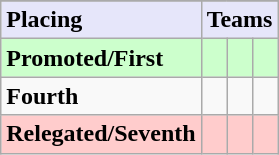<table class=wikitable>
<tr>
</tr>
<tr style="background: #E6E6FA;">
<td><strong>Placing</strong></td>
<td colspan=3 style="text-align:center"><strong>Teams</strong></td>
</tr>
<tr style="background: #ccffcc;">
<td><strong>Promoted/First</strong></td>
<td><strong></strong></td>
<td><strong></strong></td>
<td><strong></strong></td>
</tr>
<tr>
<td><strong>Fourth</strong></td>
<td></td>
<td></td>
<td></td>
</tr>
<tr style="background: #ffcccc;">
<td><strong>Relegated/Seventh</strong></td>
<td><em></em></td>
<td><em></em></td>
<td><em></em></td>
</tr>
</table>
